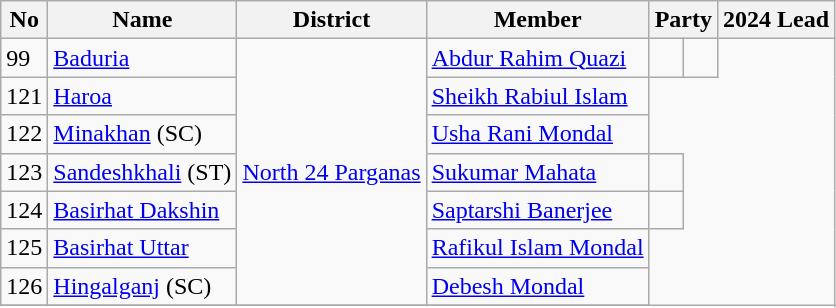<table class="wikitable sortable">
<tr>
<th>No</th>
<th>Name</th>
<th>District</th>
<th>Member</th>
<th colspan="2">Party</th>
<th colspan="2">2024 Lead</th>
</tr>
<tr>
<td>99</td>
<td><a href='#'>Baduria</a></td>
<td rowspan="7"><a href='#'>North 24 Parganas</a></td>
<td><a href='#'>Abdur Rahim Quazi</a></td>
<td></td>
<td></td>
</tr>
<tr>
<td>121</td>
<td><a href='#'>Haroa</a></td>
<td><a href='#'>Sheikh Rabiul Islam</a></td>
</tr>
<tr>
<td>122</td>
<td><a href='#'>Minakhan</a> (SC)</td>
<td><a href='#'>Usha Rani Mondal</a></td>
</tr>
<tr>
<td>123</td>
<td><a href='#'>Sandeshkhali</a> (ST)</td>
<td><a href='#'>Sukumar Mahata</a></td>
<td></td>
</tr>
<tr>
<td>124</td>
<td><a href='#'>Basirhat Dakshin</a></td>
<td><a href='#'>Saptarshi Banerjee</a></td>
<td></td>
</tr>
<tr>
<td>125</td>
<td><a href='#'>Basirhat Uttar</a></td>
<td><a href='#'>Rafikul Islam Mondal</a></td>
</tr>
<tr>
<td>126</td>
<td><a href='#'>Hingalganj</a> (SC)</td>
<td><a href='#'>Debesh Mondal</a></td>
</tr>
<tr>
</tr>
</table>
